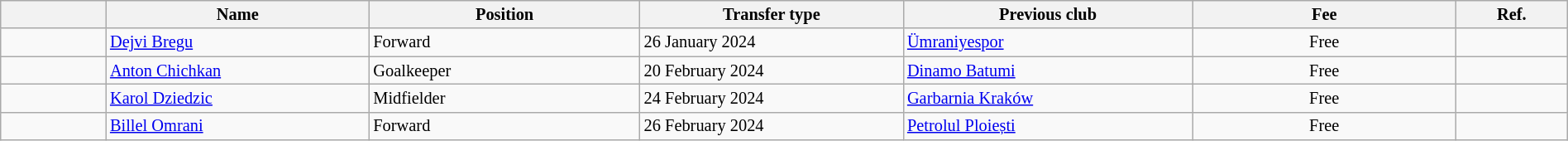<table class="wikitable" style="width:100%; font-size:85%;">
<tr>
<th width="2%"></th>
<th width="5%">Name</th>
<th width="5%">Position</th>
<th width="5%">Transfer type</th>
<th width="5%">Previous club</th>
<th width="5%">Fee</th>
<th width="2%">Ref.</th>
</tr>
<tr>
<td align="center"></td>
<td align="left"> <a href='#'>Dejvi Bregu</a></td>
<td align="left">Forward</td>
<td align="left">26 January 2024</td>
<td align="left"> <a href='#'>Ümraniyespor</a></td>
<td align="center">Free</td>
<td></td>
</tr>
<tr>
<td align="center"></td>
<td align="left"> <a href='#'>Anton Chichkan</a></td>
<td align="left">Goalkeeper</td>
<td align="left">20 February 2024</td>
<td align="left"> <a href='#'>Dinamo Batumi</a></td>
<td align="center">Free</td>
<td></td>
</tr>
<tr>
<td align="center"></td>
<td align="left"> <a href='#'>Karol Dziedzic</a></td>
<td align="left">Midfielder</td>
<td align="left">24 February 2024</td>
<td align="left"> <a href='#'>Garbarnia Kraków</a></td>
<td align="center">Free</td>
<td></td>
</tr>
<tr>
<td align="center"></td>
<td align="left"> <a href='#'>Billel Omrani</a></td>
<td align="left">Forward</td>
<td align="left">26 February 2024</td>
<td align="left"> <a href='#'>Petrolul Ploiești</a></td>
<td align="center">Free</td>
<td></td>
</tr>
</table>
